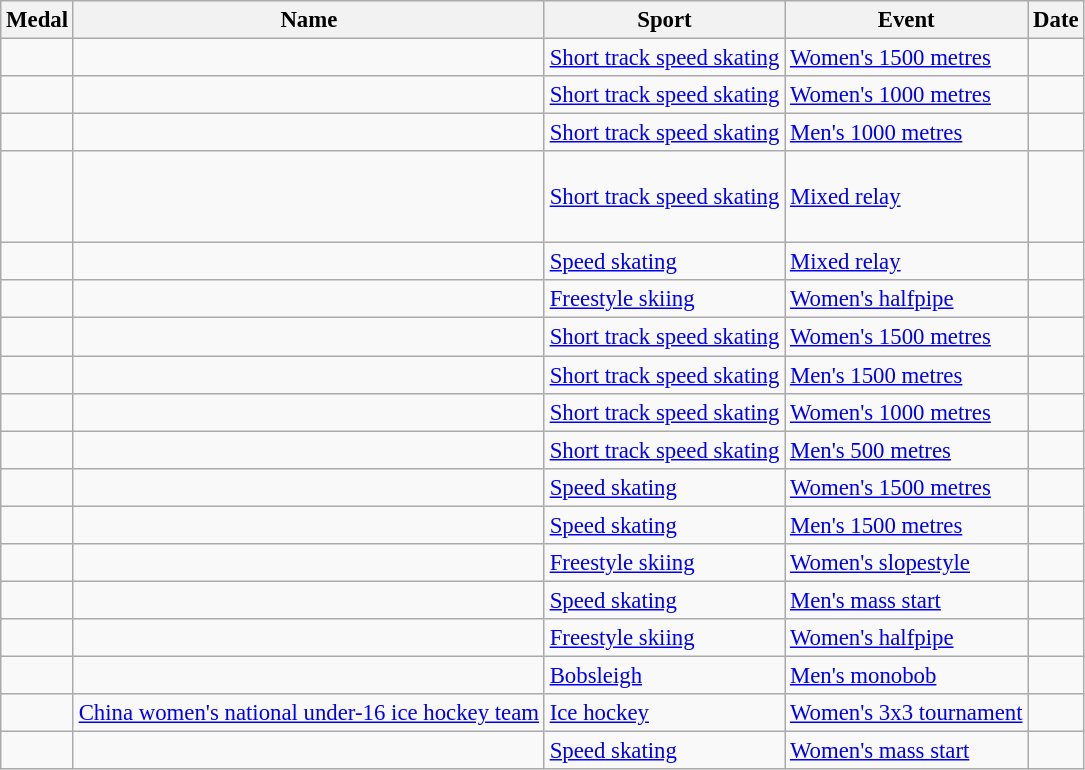<table class="wikitable sortable" style="font-size:95%;">
<tr>
<th>Medal</th>
<th>Name</th>
<th>Sport</th>
<th>Event</th>
<th>Date</th>
</tr>
<tr>
<td></td>
<td></td>
<td><a href='#'>Short track speed skating</a></td>
<td><a href='#'>Women's 1500 metres</a></td>
<td></td>
</tr>
<tr>
<td></td>
<td></td>
<td><a href='#'>Short track speed skating</a></td>
<td><a href='#'>Women's 1000 metres</a></td>
<td></td>
</tr>
<tr>
<td></td>
<td></td>
<td><a href='#'>Short track speed skating</a></td>
<td><a href='#'>Men's 1000 metres</a></td>
<td></td>
</tr>
<tr>
<td></td>
<td><br><br><br></td>
<td><a href='#'>Short track speed skating</a></td>
<td><a href='#'>Mixed relay</a></td>
<td></td>
</tr>
<tr>
<td></td>
<td><br></td>
<td><a href='#'>Speed skating</a></td>
<td><a href='#'>Mixed relay</a></td>
<td></td>
</tr>
<tr>
<td></td>
<td></td>
<td><a href='#'>Freestyle skiing</a></td>
<td><a href='#'>Women's halfpipe</a></td>
<td></td>
</tr>
<tr>
<td></td>
<td></td>
<td><a href='#'>Short track speed skating</a></td>
<td><a href='#'>Women's 1500 metres</a></td>
<td></td>
</tr>
<tr>
<td></td>
<td></td>
<td><a href='#'>Short track speed skating</a></td>
<td><a href='#'>Men's 1500 metres</a></td>
<td></td>
</tr>
<tr>
<td></td>
<td></td>
<td><a href='#'>Short track speed skating</a></td>
<td><a href='#'>Women's 1000 metres</a></td>
<td></td>
</tr>
<tr>
<td></td>
<td></td>
<td><a href='#'>Short track speed skating</a></td>
<td><a href='#'>Men's 500 metres</a></td>
<td></td>
</tr>
<tr>
<td></td>
<td></td>
<td><a href='#'>Speed skating</a></td>
<td><a href='#'>Women's 1500 metres</a></td>
<td></td>
</tr>
<tr>
<td></td>
<td></td>
<td><a href='#'>Speed skating</a></td>
<td><a href='#'>Men's 1500 metres</a></td>
<td></td>
</tr>
<tr>
<td></td>
<td></td>
<td><a href='#'>Freestyle skiing</a></td>
<td><a href='#'>Women's slopestyle</a></td>
<td></td>
</tr>
<tr>
<td></td>
<td></td>
<td><a href='#'>Speed skating</a></td>
<td><a href='#'>Men's mass start</a></td>
<td></td>
</tr>
<tr>
<td></td>
<td></td>
<td><a href='#'>Freestyle skiing</a></td>
<td><a href='#'>Women's halfpipe</a></td>
<td></td>
</tr>
<tr>
<td></td>
<td></td>
<td><a href='#'>Bobsleigh</a></td>
<td><a href='#'>Men's monobob</a></td>
<td></td>
</tr>
<tr>
<td></td>
<td><a href='#'>China women's national under-16 ice hockey team</a></td>
<td><a href='#'>Ice hockey</a></td>
<td><a href='#'>Women's 3x3 tournament</a></td>
<td></td>
</tr>
<tr>
<td></td>
<td></td>
<td><a href='#'>Speed skating</a></td>
<td><a href='#'>Women's mass start</a></td>
<td></td>
</tr>
</table>
